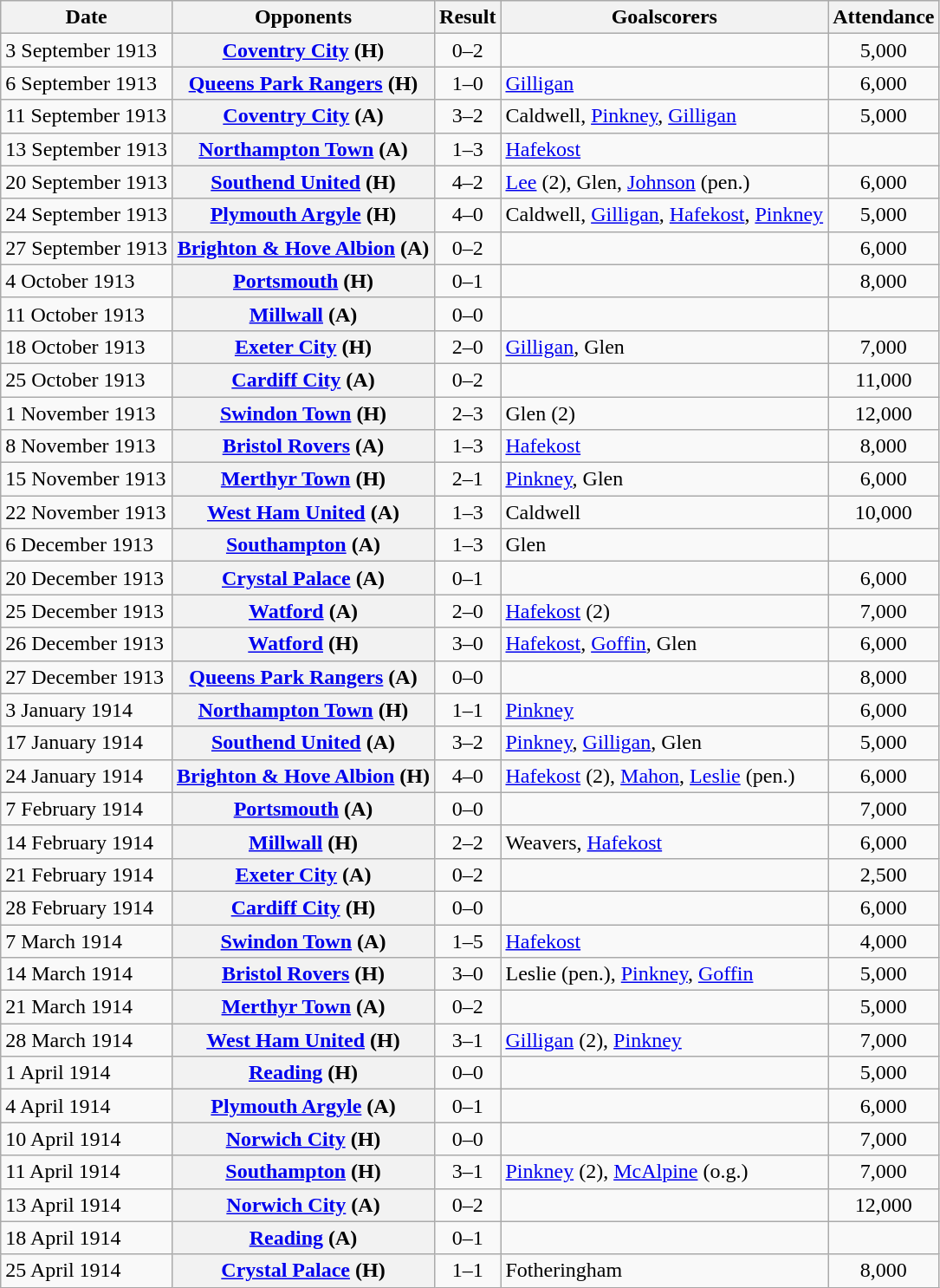<table class="wikitable plainrowheaders sortable">
<tr>
<th scope=col>Date</th>
<th scope=col>Opponents</th>
<th scope=col>Result</th>
<th scope=col class=unsortable>Goalscorers</th>
<th scope=col>Attendance</th>
</tr>
<tr>
<td>3 September 1913</td>
<th scope=row><a href='#'>Coventry City</a> (H)</th>
<td align=center>0–2</td>
<td></td>
<td align=center>5,000</td>
</tr>
<tr>
<td>6 September 1913</td>
<th scope=row><a href='#'>Queens Park Rangers</a> (H)</th>
<td align=center>1–0</td>
<td><a href='#'>Gilligan</a></td>
<td align=center>6,000</td>
</tr>
<tr ,>
<td>11 September 1913</td>
<th scope=row><a href='#'>Coventry City</a> (A)</th>
<td align=center>3–2</td>
<td>Caldwell, <a href='#'>Pinkney</a>, <a href='#'>Gilligan</a></td>
<td align=center>5,000</td>
</tr>
<tr>
<td>13 September 1913</td>
<th scope=row><a href='#'>Northampton Town</a> (A)</th>
<td align=center>1–3</td>
<td><a href='#'>Hafekost</a></td>
<td align=center></td>
</tr>
<tr>
<td>20 September 1913</td>
<th scope=row><a href='#'>Southend United</a> (H)</th>
<td align=center>4–2</td>
<td><a href='#'>Lee</a> (2), Glen, <a href='#'>Johnson</a> (pen.)</td>
<td align=center>6,000</td>
</tr>
<tr>
<td>24 September 1913</td>
<th scope=row><a href='#'>Plymouth Argyle</a> (H)</th>
<td align=center>4–0</td>
<td>Caldwell, <a href='#'>Gilligan</a>, <a href='#'>Hafekost</a>, <a href='#'>Pinkney</a></td>
<td align=center>5,000</td>
</tr>
<tr>
<td>27 September 1913</td>
<th scope=row><a href='#'>Brighton & Hove Albion</a> (A)</th>
<td align=center>0–2</td>
<td></td>
<td align=center>6,000</td>
</tr>
<tr>
<td>4 October 1913</td>
<th scope=row><a href='#'>Portsmouth</a> (H)</th>
<td align=center>0–1</td>
<td></td>
<td align=center>8,000</td>
</tr>
<tr>
<td>11 October 1913</td>
<th scope=row><a href='#'>Millwall</a> (A)</th>
<td align=center>0–0</td>
<td></td>
<td align=center></td>
</tr>
<tr>
<td>18 October 1913</td>
<th scope=row><a href='#'>Exeter City</a> (H)</th>
<td align=center>2–0</td>
<td><a href='#'>Gilligan</a>, Glen</td>
<td align=center>7,000</td>
</tr>
<tr>
<td>25 October 1913</td>
<th scope=row><a href='#'>Cardiff City</a> (A)</th>
<td align=center>0–2</td>
<td></td>
<td align=center>11,000</td>
</tr>
<tr>
<td>1 November 1913</td>
<th scope=row><a href='#'>Swindon Town</a> (H)</th>
<td align=center>2–3</td>
<td>Glen (2)</td>
<td align=center>12,000</td>
</tr>
<tr>
<td>8 November 1913</td>
<th scope=row><a href='#'>Bristol Rovers</a> (A)</th>
<td align=center>1–3</td>
<td><a href='#'>Hafekost</a></td>
<td align=center>8,000</td>
</tr>
<tr>
<td>15 November 1913</td>
<th scope=row><a href='#'>Merthyr Town</a> (H)</th>
<td align=center>2–1</td>
<td><a href='#'>Pinkney</a>, Glen</td>
<td align=center>6,000</td>
</tr>
<tr>
<td>22 November 1913</td>
<th scope=row><a href='#'>West Ham United</a> (A)</th>
<td align=center>1–3</td>
<td>Caldwell</td>
<td align=center>10,000</td>
</tr>
<tr>
<td>6 December 1913</td>
<th scope=row><a href='#'>Southampton</a> (A)</th>
<td align=center>1–3</td>
<td>Glen</td>
<td align=center></td>
</tr>
<tr>
<td>20 December 1913</td>
<th scope=row><a href='#'>Crystal Palace</a> (A)</th>
<td align=center>0–1</td>
<td></td>
<td align=center>6,000</td>
</tr>
<tr>
<td>25 December 1913</td>
<th scope=row><a href='#'>Watford</a> (A)</th>
<td align=center>2–0</td>
<td><a href='#'>Hafekost</a> (2)</td>
<td align=center>7,000</td>
</tr>
<tr>
<td>26 December 1913</td>
<th scope=row><a href='#'>Watford</a> (H)</th>
<td align=center>3–0</td>
<td><a href='#'>Hafekost</a>, <a href='#'>Goffin</a>, Glen</td>
<td align=center>6,000</td>
</tr>
<tr>
<td>27 December 1913</td>
<th scope=row><a href='#'>Queens Park Rangers</a> (A)</th>
<td align=center>0–0</td>
<td></td>
<td align=center>8,000</td>
</tr>
<tr>
<td>3 January 1914</td>
<th scope=row><a href='#'>Northampton Town</a> (H)</th>
<td align=center>1–1</td>
<td><a href='#'>Pinkney</a></td>
<td align=center>6,000</td>
</tr>
<tr>
<td>17 January 1914</td>
<th scope=row><a href='#'>Southend United</a> (A)</th>
<td align=center>3–2</td>
<td><a href='#'>Pinkney</a>, <a href='#'>Gilligan</a>, Glen</td>
<td align=center>5,000</td>
</tr>
<tr>
<td>24 January 1914</td>
<th scope=row><a href='#'>Brighton & Hove Albion</a> (H)</th>
<td align=center>4–0</td>
<td><a href='#'>Hafekost</a> (2), <a href='#'>Mahon</a>, <a href='#'>Leslie</a> (pen.)</td>
<td align=center>6,000</td>
</tr>
<tr>
<td>7 February 1914</td>
<th scope=row><a href='#'>Portsmouth</a> (A)</th>
<td align=center>0–0</td>
<td></td>
<td align=center>7,000</td>
</tr>
<tr>
<td>14 February 1914</td>
<th scope=row><a href='#'>Millwall</a> (H)</th>
<td align=center>2–2</td>
<td>Weavers, <a href='#'>Hafekost</a></td>
<td align=center>6,000</td>
</tr>
<tr>
<td>21 February 1914</td>
<th scope=row><a href='#'>Exeter City</a> (A)</th>
<td align=center>0–2</td>
<td></td>
<td align=center>2,500</td>
</tr>
<tr>
<td>28 February 1914</td>
<th scope=row><a href='#'>Cardiff City</a> (H)</th>
<td align=center>0–0</td>
<td></td>
<td align=center>6,000</td>
</tr>
<tr>
<td>7 March 1914</td>
<th scope=row><a href='#'>Swindon Town</a> (A)</th>
<td align=center>1–5</td>
<td><a href='#'>Hafekost</a></td>
<td align=center>4,000</td>
</tr>
<tr>
<td>14 March 1914</td>
<th scope=row><a href='#'>Bristol Rovers</a> (H)</th>
<td align=center>3–0</td>
<td>Leslie (pen.), <a href='#'>Pinkney</a>, <a href='#'>Goffin</a></td>
<td align=center>5,000</td>
</tr>
<tr>
<td>21 March 1914</td>
<th scope=row><a href='#'>Merthyr Town</a> (A)</th>
<td align=center>0–2</td>
<td></td>
<td align=center>5,000</td>
</tr>
<tr>
<td>28 March 1914</td>
<th scope=row><a href='#'>West Ham United</a> (H)</th>
<td align=center>3–1</td>
<td><a href='#'>Gilligan</a> (2), <a href='#'>Pinkney</a></td>
<td align=center>7,000</td>
</tr>
<tr>
<td>1 April 1914</td>
<th scope=row><a href='#'>Reading</a> (H)</th>
<td align=center>0–0</td>
<td></td>
<td align=center>5,000</td>
</tr>
<tr>
<td>4 April 1914</td>
<th scope=row><a href='#'>Plymouth Argyle</a> (A)</th>
<td align=center>0–1</td>
<td></td>
<td align=center>6,000</td>
</tr>
<tr>
<td>10 April 1914</td>
<th scope=row><a href='#'>Norwich City</a> (H)</th>
<td align=center>0–0</td>
<td></td>
<td align=center>7,000</td>
</tr>
<tr>
<td>11 April 1914</td>
<th scope=row><a href='#'>Southampton</a> (H)</th>
<td align=center>3–1</td>
<td><a href='#'>Pinkney</a> (2), <a href='#'>McAlpine</a> (o.g.)</td>
<td align=center>7,000</td>
</tr>
<tr>
<td>13 April 1914</td>
<th scope=row><a href='#'>Norwich City</a> (A)</th>
<td align=center>0–2</td>
<td></td>
<td align=center>12,000</td>
</tr>
<tr>
<td>18 April 1914</td>
<th scope=row><a href='#'>Reading</a> (A)</th>
<td align=center>0–1</td>
<td></td>
<td align=center></td>
</tr>
<tr>
<td>25 April 1914</td>
<th scope=row><a href='#'>Crystal Palace</a> (H)</th>
<td align=center>1–1</td>
<td>Fotheringham</td>
<td align=center>8,000</td>
</tr>
</table>
